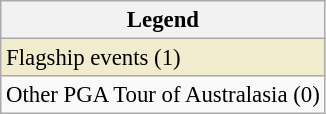<table class="wikitable" style="font-size:95%;">
<tr>
<th>Legend</th>
</tr>
<tr style="background:#f2ecce;">
<td>Flagship events (1)</td>
</tr>
<tr>
<td>Other PGA Tour of Australasia (0)</td>
</tr>
</table>
